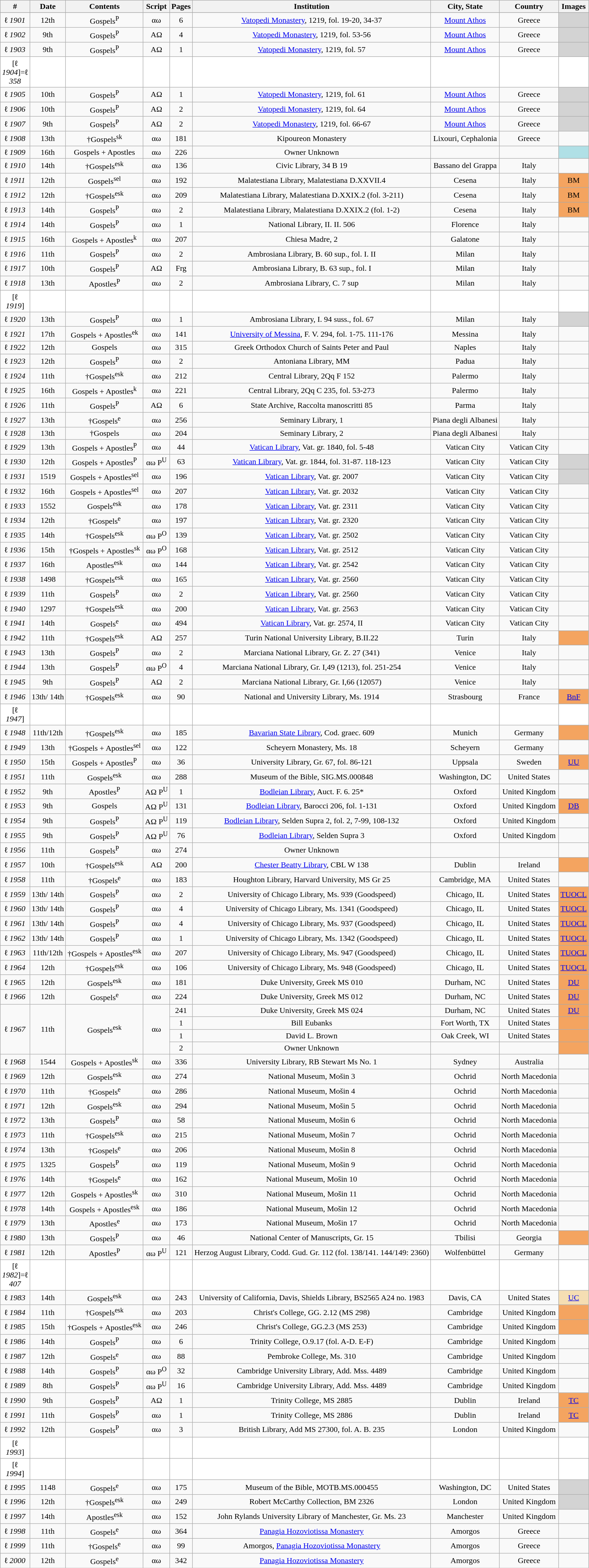<table class="wikitable sortable" style="text-align:center">
<tr>
<th style="width:3em;">#</th>
<th>Date</th>
<th>Contents</th>
<th>Script</th>
<th>Pages</th>
<th>Institution</th>
<th>City, State</th>
<th>Country</th>
<th>Images</th>
</tr>
<tr>
</tr>
<tr>
<td><strong>ℓ</strong> <em>1901</em></td>
<td>12th</td>
<td>Gospels<sup>P</sup></td>
<td>αω</td>
<td>6</td>
<td><a href='#'>Vatopedi Monastery</a>, 1219, fol. 19-20, 34-37</td>
<td><a href='#'>Mount Athos</a></td>
<td>Greece</td>
<td bgcolor="lightgray"></td>
</tr>
<tr>
<td><strong>ℓ</strong> <em>1902</em></td>
<td>9th</td>
<td>Gospels<sup>P</sup></td>
<td>ΑΩ</td>
<td>4</td>
<td><a href='#'>Vatopedi Monastery</a>, 1219, fol. 53-56</td>
<td><a href='#'>Mount Athos</a></td>
<td>Greece</td>
<td bgcolor="lightgray"></td>
</tr>
<tr>
<td><strong>ℓ</strong> <em>1903</em></td>
<td>9th</td>
<td>Gospels<sup>P</sup></td>
<td>ΑΩ</td>
<td>1</td>
<td><a href='#'>Vatopedi Monastery</a>, 1219, fol. 57</td>
<td><a href='#'>Mount Athos</a></td>
<td>Greece</td>
<td bgcolor="lightgray"></td>
</tr>
<tr bgcolor='white'|>
<td>[<strong>ℓ</strong> <em>1904</em>]=<strong>ℓ</strong> <em>358</em></td>
<td></td>
<td></td>
<td></td>
<td></td>
<td></td>
<td></td>
<td></td>
<td></td>
</tr>
<tr>
<td><strong>ℓ</strong> <em>1905</em></td>
<td>10th</td>
<td>Gospels<sup>P</sup></td>
<td>ΑΩ</td>
<td>1</td>
<td><a href='#'>Vatopedi Monastery</a>, 1219, fol. 61</td>
<td><a href='#'>Mount Athos</a></td>
<td>Greece</td>
<td bgcolor="lightgray"></td>
</tr>
<tr>
<td><strong>ℓ</strong> <em>1906</em></td>
<td>10th</td>
<td>Gospels<sup>P</sup></td>
<td>ΑΩ</td>
<td>2</td>
<td><a href='#'>Vatopedi Monastery</a>, 1219, fol. 64</td>
<td><a href='#'>Mount Athos</a></td>
<td>Greece</td>
<td bgcolor="lightgray"></td>
</tr>
<tr>
<td><strong>ℓ</strong> <em>1907</em></td>
<td>9th</td>
<td>Gospels<sup>P</sup></td>
<td>ΑΩ</td>
<td>2</td>
<td><a href='#'>Vatopedi Monastery</a>, 1219, fol. 66-67</td>
<td><a href='#'>Mount Athos</a></td>
<td>Greece</td>
<td bgcolor="lightgray"></td>
</tr>
<tr>
<td><strong>ℓ</strong> <em>1908</em></td>
<td>13th</td>
<td>†Gospels<sup>sk</sup></td>
<td>αω</td>
<td>181</td>
<td>Kipoureon Monastery</td>
<td>Lixouri, Cephalonia</td>
<td>Greece</td>
<td></td>
</tr>
<tr>
<td><strong>ℓ</strong> <em>1909</em></td>
<td>16th</td>
<td>Gospels + Apostles</td>
<td>αω</td>
<td>226</td>
<td>Owner Unknown</td>
<td></td>
<td></td>
<td bgcolor="powderblue"></td>
</tr>
<tr>
<td><strong>ℓ</strong> <em>1910</em></td>
<td>14th</td>
<td>†Gospels<sup>esk</sup></td>
<td>αω</td>
<td>136</td>
<td>Civic Library, 34 B 19</td>
<td>Bassano del Grappa</td>
<td>Italy</td>
<td></td>
</tr>
<tr>
<td><strong>ℓ</strong> <em>1911</em></td>
<td>12th</td>
<td>Gospels<sup>sel</sup></td>
<td>αω</td>
<td>192</td>
<td>Malatestiana Library, Malatestiana D.XXVII.4</td>
<td>Cesena</td>
<td>Italy</td>
<td bgcolor="sandybrown">BM</td>
</tr>
<tr>
<td><strong>ℓ</strong> <em>1912</em></td>
<td>12th</td>
<td>†Gospels<sup>esk</sup></td>
<td>αω</td>
<td>209</td>
<td>Malatestiana Library, Malatestiana D.XXIX.2 (fol. 3-211)</td>
<td>Cesena</td>
<td>Italy</td>
<td bgcolor="sandybrown">BM</td>
</tr>
<tr>
<td><strong>ℓ</strong> <em>1913</em></td>
<td>14th</td>
<td>Gospels<sup>P</sup></td>
<td>αω</td>
<td>2</td>
<td>Malatestiana Library, Malatestiana D.XXIX.2 (fol. 1-2)</td>
<td>Cesena</td>
<td>Italy</td>
<td bgcolor="sandybrown">BM</td>
</tr>
<tr>
<td><strong>ℓ</strong> <em>1914</em></td>
<td>14th</td>
<td>Gospels<sup>P</sup></td>
<td>αω</td>
<td>1</td>
<td>National Library, II. II. 506</td>
<td>Florence</td>
<td>Italy</td>
<td></td>
</tr>
<tr>
<td><strong>ℓ</strong> <em>1915</em></td>
<td>16th</td>
<td>Gospels + Apostles<sup>k</sup></td>
<td>αω</td>
<td>207</td>
<td>Chiesa Madre, 2</td>
<td>Galatone</td>
<td>Italy</td>
<td></td>
</tr>
<tr>
<td><strong>ℓ</strong> <em>1916</em></td>
<td>11th</td>
<td>Gospels<sup>P</sup></td>
<td>αω</td>
<td>2</td>
<td>Ambrosiana Library, B. 60 sup., fol. I. II</td>
<td>Milan</td>
<td>Italy</td>
<td></td>
</tr>
<tr>
<td><strong>ℓ</strong> <em>1917</em></td>
<td>10th</td>
<td>Gospels<sup>P</sup></td>
<td>ΑΩ</td>
<td>Frg</td>
<td>Ambrosiana Library, B. 63 sup., fol. I</td>
<td>Milan</td>
<td>Italy</td>
<td></td>
</tr>
<tr>
<td><strong>ℓ</strong> <em>1918</em></td>
<td>13th</td>
<td>Apostles<sup>P</sup></td>
<td>αω</td>
<td>2</td>
<td>Ambrosiana Library, C. 7 sup</td>
<td>Milan</td>
<td>Italy</td>
<td></td>
</tr>
<tr bgcolor='white'|>
<td>[<strong>ℓ</strong> <em>1919</em>]</td>
<td></td>
<td></td>
<td></td>
<td></td>
<td></td>
<td></td>
<td></td>
<td></td>
</tr>
<tr>
<td><strong>ℓ</strong> <em>1920</em></td>
<td>13th</td>
<td>Gospels<sup>P</sup></td>
<td>αω</td>
<td>1</td>
<td>Ambrosiana Library, I. 94 suss., fol. 67</td>
<td>Milan</td>
<td>Italy</td>
<td bgcolor="lightgray"></td>
</tr>
<tr>
<td><strong>ℓ</strong> <em>1921</em></td>
<td>17th</td>
<td>Gospels + Apostles<sup>ek</sup></td>
<td>αω</td>
<td>141</td>
<td><a href='#'>University of Messina</a>, F. V. 294, fol. 1-75. 111-176</td>
<td>Messina</td>
<td>Italy</td>
<td></td>
</tr>
<tr>
<td><strong>ℓ</strong> <em>1922</em></td>
<td>12th</td>
<td>Gospels</td>
<td>αω</td>
<td>315</td>
<td>Greek Orthodox Church of Saints Peter and Paul</td>
<td>Naples</td>
<td>Italy</td>
<td></td>
</tr>
<tr>
<td><strong>ℓ</strong> <em>1923</em></td>
<td>12th</td>
<td>Gospels<sup>P</sup></td>
<td>αω</td>
<td>2</td>
<td>Antoniana Library, MM</td>
<td>Padua</td>
<td>Italy</td>
<td></td>
</tr>
<tr>
<td><strong>ℓ</strong> <em>1924</em></td>
<td>11th</td>
<td>†Gospels<sup>esk</sup></td>
<td>αω</td>
<td>212</td>
<td>Central Library, 2Qq F 152</td>
<td>Palermo</td>
<td>Italy</td>
<td></td>
</tr>
<tr>
<td><strong>ℓ</strong> <em>1925</em></td>
<td>16th</td>
<td>Gospels + Apostles<sup>k</sup></td>
<td>αω</td>
<td>221</td>
<td>Central Library, 2Qq C 235, fol. 53-273</td>
<td>Palermo</td>
<td>Italy</td>
<td></td>
</tr>
<tr>
<td><strong>ℓ</strong> <em>1926</em></td>
<td>11th</td>
<td>Gospels<sup>P</sup></td>
<td>ΑΩ</td>
<td>6</td>
<td>State Archive, Raccolta manoscritti 85</td>
<td>Parma</td>
<td>Italy</td>
<td></td>
</tr>
<tr>
<td><strong>ℓ</strong> <em>1927</em></td>
<td>13th</td>
<td>†Gospels<sup>e</sup></td>
<td>αω</td>
<td>256</td>
<td>Seminary Library, 1</td>
<td>Piana degli Albanesi</td>
<td>Italy</td>
<td></td>
</tr>
<tr>
<td><strong>ℓ</strong> <em>1928</em></td>
<td>13th</td>
<td>†Gospels</td>
<td>αω</td>
<td>204</td>
<td>Seminary Library, 2</td>
<td>Piana degli Albanesi</td>
<td>Italy</td>
<td></td>
</tr>
<tr>
<td><strong>ℓ</strong> <em>1929</em></td>
<td>13th</td>
<td>Gospels + Apostles<sup>P</sup></td>
<td>αω</td>
<td>44</td>
<td><a href='#'>Vatican Library</a>, Vat. gr. 1840, fol. 5-48</td>
<td>Vatican City</td>
<td>Vatican City</td>
<td></td>
</tr>
<tr>
<td><strong>ℓ</strong> <em>1930</em></td>
<td>12th</td>
<td>Gospels + Apostles<sup>P</sup></td>
<td>αω P<sup>U</sup></td>
<td>63</td>
<td><a href='#'>Vatican Library</a>, Vat. gr. 1844, fol. 31-87. 118-123</td>
<td>Vatican City</td>
<td>Vatican City</td>
<td bgcolor="lightgray"></td>
</tr>
<tr>
<td><strong>ℓ</strong> <em>1931</em></td>
<td>1519</td>
<td>Gospels + Apostles<sup>sel</sup></td>
<td>αω</td>
<td>196</td>
<td><a href='#'>Vatican Library</a>, Vat. gr. 2007</td>
<td>Vatican City</td>
<td>Vatican City</td>
<td bgcolor="lightgray"></td>
</tr>
<tr>
<td><strong>ℓ</strong> <em>1932</em></td>
<td>16th</td>
<td>Gospels + Apostles<sup>sel</sup></td>
<td>αω</td>
<td>207</td>
<td><a href='#'>Vatican Library</a>, Vat. gr. 2032</td>
<td>Vatican City</td>
<td>Vatican City</td>
<td></td>
</tr>
<tr>
<td><strong>ℓ</strong> <em>1933</em></td>
<td>1552</td>
<td>Gospels<sup>esk</sup></td>
<td>αω</td>
<td>178</td>
<td><a href='#'>Vatican Library</a>, Vat. gr. 2311</td>
<td>Vatican City</td>
<td>Vatican City</td>
<td></td>
</tr>
<tr>
<td><strong>ℓ</strong> <em>1934</em></td>
<td>12th</td>
<td>†Gospels<sup>e</sup></td>
<td>αω</td>
<td>197</td>
<td><a href='#'>Vatican Library</a>, Vat. gr. 2320</td>
<td>Vatican City</td>
<td>Vatican City</td>
<td></td>
</tr>
<tr>
<td><strong>ℓ</strong> <em>1935</em></td>
<td>14th</td>
<td>†Gospels<sup>esk</sup></td>
<td>αω P<sup>O</sup></td>
<td>139</td>
<td><a href='#'>Vatican Library</a>, Vat. gr. 2502</td>
<td>Vatican City</td>
<td>Vatican City</td>
<td></td>
</tr>
<tr>
<td><strong>ℓ</strong> <em>1936</em></td>
<td>15th</td>
<td>†Gospels + Apostles<sup>sk</sup></td>
<td>αω P<sup>O</sup></td>
<td>168</td>
<td><a href='#'>Vatican Library</a>, Vat. gr. 2512</td>
<td>Vatican City</td>
<td>Vatican City</td>
<td></td>
</tr>
<tr>
<td><strong>ℓ</strong> <em>1937</em></td>
<td>16th</td>
<td>Apostles<sup>esk</sup></td>
<td>αω</td>
<td>144</td>
<td><a href='#'>Vatican Library</a>, Vat. gr. 2542</td>
<td>Vatican City</td>
<td>Vatican City</td>
<td></td>
</tr>
<tr>
<td><strong>ℓ</strong> <em>1938</em></td>
<td>1498</td>
<td>†Gospels<sup>esk</sup></td>
<td>αω</td>
<td>165</td>
<td><a href='#'>Vatican Library</a>, Vat. gr. 2560</td>
<td>Vatican City</td>
<td>Vatican City</td>
<td></td>
</tr>
<tr>
<td><strong>ℓ</strong> <em>1939</em></td>
<td>11th</td>
<td>Gospels<sup>P</sup></td>
<td>αω</td>
<td>2</td>
<td><a href='#'>Vatican Library</a>, Vat. gr. 2560</td>
<td>Vatican City</td>
<td>Vatican City</td>
<td></td>
</tr>
<tr>
<td><strong>ℓ</strong> <em>1940</em></td>
<td>1297</td>
<td>†Gospels<sup>esk</sup></td>
<td>αω</td>
<td>200</td>
<td><a href='#'>Vatican Library</a>, Vat. gr. 2563</td>
<td>Vatican City</td>
<td>Vatican City</td>
<td></td>
</tr>
<tr>
<td><strong>ℓ</strong> <em>1941</em></td>
<td>14th</td>
<td>Gospels<sup>e</sup></td>
<td>αω</td>
<td>494</td>
<td><a href='#'>Vatican Library</a>, Vat. gr. 2574, II</td>
<td>Vatican City</td>
<td>Vatican City</td>
<td></td>
</tr>
<tr>
<td><strong>ℓ</strong> <em>1942</em></td>
<td>11th</td>
<td>†Gospels<sup>esk</sup></td>
<td>ΑΩ</td>
<td>257</td>
<td>Turin National University Library, B.II.22</td>
<td>Turin</td>
<td>Italy</td>
<td bgcolor="sandybrown"></td>
</tr>
<tr>
<td><strong>ℓ</strong> <em>1943</em></td>
<td>13th</td>
<td>Gospels<sup>P</sup></td>
<td>αω</td>
<td>2</td>
<td>Marciana National Library, Gr. Z. 27 (341)</td>
<td>Venice</td>
<td>Italy</td>
<td></td>
</tr>
<tr>
<td><strong>ℓ</strong> <em>1944</em></td>
<td>13th</td>
<td>Gospels<sup>P</sup></td>
<td>αω P<sup>O</sup></td>
<td>4</td>
<td>Marciana National Library, Gr. I,49 (1213), fol. 251-254</td>
<td>Venice</td>
<td>Italy</td>
<td></td>
</tr>
<tr>
<td><strong>ℓ</strong> <em>1945</em></td>
<td>9th</td>
<td>Gospels<sup>P</sup></td>
<td>ΑΩ</td>
<td>2</td>
<td>Marciana National Library, Gr. I,66 (12057)</td>
<td>Venice</td>
<td>Italy</td>
<td></td>
</tr>
<tr>
<td><strong>ℓ</strong> <em>1946</em></td>
<td>13th/ 14th</td>
<td>†Gospels<sup>esk</sup></td>
<td>αω</td>
<td>90</td>
<td>National and University Library, Ms. 1914</td>
<td>Strasbourg</td>
<td>France</td>
<td bgcolor="sandybrown"><a href='#'>BnF</a></td>
</tr>
<tr bgcolor='white'|>
<td>[<strong>ℓ</strong> <em>1947</em>]</td>
<td></td>
<td></td>
<td></td>
<td></td>
<td></td>
<td></td>
<td></td>
<td></td>
</tr>
<tr>
<td><strong>ℓ</strong> <em>1948</em></td>
<td>11th/12th</td>
<td>†Gospels<sup>esk</sup></td>
<td>αω</td>
<td>185</td>
<td><a href='#'>Bavarian State Library</a>, Cod. graec. 609</td>
<td>Munich</td>
<td>Germany</td>
<td bgcolor="sandybrown"></td>
</tr>
<tr>
<td><strong>ℓ</strong> <em>1949</em></td>
<td>13th</td>
<td>†Gospels + Apostles<sup>sel</sup></td>
<td>αω</td>
<td>122</td>
<td>Scheyern Monastery, Ms. 18</td>
<td>Scheyern</td>
<td>Germany</td>
<td></td>
</tr>
<tr>
<td><strong>ℓ</strong> <em>1950</em></td>
<td>15th</td>
<td>Gospels + Apostles<sup>P</sup></td>
<td>αω</td>
<td>36</td>
<td>University Library, Gr. 67, fol. 86-121</td>
<td>Uppsala</td>
<td>Sweden</td>
<td bgcolor="sandybrown"><a href='#'>UU</a></td>
</tr>
<tr>
<td><strong>ℓ</strong> <em>1951</em></td>
<td>11th</td>
<td>Gospels<sup>esk</sup></td>
<td>αω</td>
<td>288</td>
<td>Museum of the Bible, SIG.MS.000848</td>
<td>Washington, DC</td>
<td>United States</td>
<td></td>
</tr>
<tr>
<td><strong>ℓ</strong> <em>1952</em></td>
<td>9th</td>
<td>Apostles<sup>P</sup></td>
<td>ΑΩ P<sup>U</sup></td>
<td>1</td>
<td><a href='#'>Bodleian Library</a>, Auct. F. 6. 25*</td>
<td>Oxford</td>
<td>United Kingdom</td>
<td></td>
</tr>
<tr>
<td><strong>ℓ</strong> <em>1953</em></td>
<td>9th</td>
<td>Gospels</td>
<td>ΑΩ P<sup>U</sup></td>
<td>131</td>
<td><a href='#'>Bodleian Library</a>, Barocci 206, fol. 1-131</td>
<td>Oxford</td>
<td>United Kingdom</td>
<td bgcolor="sandybrown"><a href='#'>DB</a></td>
</tr>
<tr>
<td><strong>ℓ</strong> <em>1954</em></td>
<td>9th</td>
<td>Gospels<sup>P</sup></td>
<td>ΑΩ P<sup>U</sup></td>
<td>119</td>
<td><a href='#'>Bodleian Library</a>, Selden Supra 2, fol. 2, 7-99, 108-132</td>
<td>Oxford</td>
<td>United Kingdom</td>
<td></td>
</tr>
<tr>
<td><strong>ℓ</strong> <em>1955</em></td>
<td>9th</td>
<td>Gospels<sup>P</sup></td>
<td>ΑΩ P<sup>U</sup></td>
<td>76</td>
<td><a href='#'>Bodleian Library</a>, Selden Supra 3</td>
<td>Oxford</td>
<td>United Kingdom</td>
<td></td>
</tr>
<tr>
<td><strong>ℓ</strong> <em>1956</em></td>
<td>11th</td>
<td>Gospels<sup>P</sup></td>
<td>αω</td>
<td>274</td>
<td>Owner Unknown</td>
<td></td>
<td></td>
<td gcolor="powderblue"></td>
</tr>
<tr>
<td><strong>ℓ</strong> <em>1957</em></td>
<td>10th</td>
<td>†Gospels<sup>esk</sup></td>
<td>ΑΩ</td>
<td>200</td>
<td><a href='#'>Chester Beatty Library</a>, CBL W 138</td>
<td>Dublin</td>
<td>Ireland</td>
<td bgcolor="sandybrown"></td>
</tr>
<tr>
<td><strong>ℓ</strong> <em>1958</em></td>
<td>11th</td>
<td>†Gospels<sup>e</sup></td>
<td>αω</td>
<td>183</td>
<td>Houghton Library, Harvard University, MS Gr 25</td>
<td>Cambridge, MA</td>
<td>United States</td>
<td></td>
</tr>
<tr>
<td><strong>ℓ</strong> <em>1959</em></td>
<td>13th/ 14th</td>
<td>Gospels<sup>P</sup></td>
<td>αω</td>
<td>2</td>
<td>University of Chicago Library, Ms. 939 (Goodspeed)</td>
<td>Chicago, IL</td>
<td>United States</td>
<td bgcolor="sandybrown"><a href='#'>TUOCL</a></td>
</tr>
<tr>
<td><strong>ℓ</strong> <em>1960</em></td>
<td>13th/ 14th</td>
<td>Gospels<sup>P</sup></td>
<td>αω</td>
<td>4</td>
<td>University of Chicago Library, Ms. 1341 (Goodspeed)</td>
<td>Chicago, IL</td>
<td>United States</td>
<td bgcolor="sandybrown"><a href='#'>TUOCL</a></td>
</tr>
<tr>
<td><strong>ℓ</strong> <em>1961</em></td>
<td>13th/ 14th</td>
<td>Gospels<sup>P</sup></td>
<td>αω</td>
<td>4</td>
<td>University of Chicago Library, Ms. 937 (Goodspeed)</td>
<td>Chicago, IL</td>
<td>United States</td>
<td bgcolor="sandybrown"><a href='#'>TUOCL</a></td>
</tr>
<tr>
<td><strong>ℓ</strong> <em>1962</em></td>
<td>13th/ 14th</td>
<td>Gospels<sup>P</sup></td>
<td>αω</td>
<td>1</td>
<td>University of Chicago Library, Ms. 1342 (Goodspeed)</td>
<td>Chicago, IL</td>
<td>United States</td>
<td bgcolor="sandybrown"><a href='#'>TUOCL</a></td>
</tr>
<tr>
<td><strong>ℓ</strong> <em>1963</em></td>
<td>11th/12th</td>
<td>†Gospels + Apostles<sup>esk</sup></td>
<td>αω</td>
<td>207</td>
<td>University of Chicago Library, Ms. 947 (Goodspeed)</td>
<td>Chicago, IL</td>
<td>United States</td>
<td bgcolor="sandybrown"><a href='#'>TUOCL</a></td>
</tr>
<tr>
<td><strong>ℓ</strong> <em>1964</em></td>
<td>12th</td>
<td>†Gospels<sup>esk</sup></td>
<td>αω</td>
<td>106</td>
<td>University of Chicago Library, Ms. 948 (Goodspeed)</td>
<td>Chicago, IL</td>
<td>United States</td>
<td bgcolor="sandybrown"><a href='#'>TUOCL</a></td>
</tr>
<tr>
<td><strong>ℓ</strong> <em>1965</em></td>
<td>12th</td>
<td>Gospels<sup>esk</sup></td>
<td>αω</td>
<td>181</td>
<td>Duke University, Greek MS 010</td>
<td>Durham, NC</td>
<td>United States</td>
<td bgcolor="sandybrown"><a href='#'>DU</a></td>
</tr>
<tr>
<td><strong>ℓ</strong> <em>1966</em></td>
<td>12th</td>
<td>Gospels<sup>e</sup></td>
<td>αω</td>
<td>224</td>
<td>Duke University, Greek MS 012</td>
<td>Durham, NC</td>
<td>United States</td>
<td bgcolor="sandybrown"><a href='#'>DU</a></td>
</tr>
<tr>
<td rowspan=4><strong>ℓ</strong> <em>1967</em></td>
<td rowspan=4>11th</td>
<td rowspan=4>Gospels<sup>esk</sup></td>
<td rowspan=4>αω</td>
<td>241</td>
<td>Duke University, Greek MS 024</td>
<td>Durham, NC</td>
<td>United States</td>
<td bgcolor="sandybrown"><a href='#'>DU</a></td>
</tr>
<tr>
<td>1</td>
<td>Bill Eubanks</td>
<td>Fort Worth, TX</td>
<td>United States</td>
<td bgcolor="sandybrown"></td>
</tr>
<tr>
<td>1</td>
<td>David L. Brown</td>
<td>Oak Creek, WI</td>
<td>United States</td>
<td bgcolor="sandybrown"></td>
</tr>
<tr>
<td>2</td>
<td>Owner Unknown</td>
<td></td>
<td></td>
<td bgcolor="sandybrown"></td>
</tr>
<tr>
<td><strong>ℓ</strong> <em>1968</em></td>
<td>1544</td>
<td>Gospels + Apostles<sup>sk</sup></td>
<td>αω</td>
<td>336</td>
<td>University Library, RB Stewart Ms No. 1</td>
<td>Sydney</td>
<td>Australia</td>
<td></td>
</tr>
<tr>
<td><strong>ℓ</strong> <em>1969</em></td>
<td>12th</td>
<td>Gospels<sup>esk</sup></td>
<td>αω</td>
<td>274</td>
<td>National Museum, Mošin 3</td>
<td>Ochrid</td>
<td>North Macedonia</td>
<td></td>
</tr>
<tr>
<td><strong>ℓ</strong> <em>1970</em></td>
<td>11th</td>
<td>†Gospels<sup>e</sup></td>
<td>αω</td>
<td>286</td>
<td>National Museum, Mošin 4</td>
<td>Ochrid</td>
<td>North Macedonia</td>
<td></td>
</tr>
<tr>
<td><strong>ℓ</strong> <em>1971</em></td>
<td>12th</td>
<td>Gospels<sup>esk</sup></td>
<td>αω</td>
<td>294</td>
<td>National Museum, Mošin 5</td>
<td>Ochrid</td>
<td>North Macedonia</td>
<td></td>
</tr>
<tr>
<td><strong>ℓ</strong> <em>1972</em></td>
<td>13th</td>
<td>Gospels<sup>P</sup></td>
<td>αω</td>
<td>58</td>
<td>National Museum, Mošin 6</td>
<td>Ochrid</td>
<td>North Macedonia</td>
<td></td>
</tr>
<tr>
<td><strong>ℓ</strong> <em>1973</em></td>
<td>11th</td>
<td>†Gospels<sup>esk</sup></td>
<td>αω</td>
<td>215</td>
<td>National Museum, Mošin 7</td>
<td>Ochrid</td>
<td>North Macedonia</td>
<td></td>
</tr>
<tr>
<td><strong>ℓ</strong> <em>1974</em></td>
<td>13th</td>
<td>†Gospels<sup>e</sup></td>
<td>αω</td>
<td>206</td>
<td>National Museum, Mošin 8</td>
<td>Ochrid</td>
<td>North Macedonia</td>
<td></td>
</tr>
<tr>
<td><strong>ℓ</strong> <em>1975</em></td>
<td>1325</td>
<td>Gospels<sup>P</sup></td>
<td>αω</td>
<td>119</td>
<td>National Museum, Mošin 9</td>
<td>Ochrid</td>
<td>North Macedonia</td>
<td></td>
</tr>
<tr>
<td><strong>ℓ</strong> <em>1976</em></td>
<td>14th</td>
<td>†Gospels<sup>e</sup></td>
<td>αω</td>
<td>162</td>
<td>National Museum, Mošin 10</td>
<td>Ochrid</td>
<td>North Macedonia</td>
<td></td>
</tr>
<tr>
<td><strong>ℓ</strong> <em>1977</em></td>
<td>12th</td>
<td>Gospels + Apostles<sup>sk</sup></td>
<td>αω</td>
<td>310</td>
<td>National Museum, Mošin 11</td>
<td>Ochrid</td>
<td>North Macedonia</td>
<td></td>
</tr>
<tr>
<td><strong>ℓ</strong> <em>1978</em></td>
<td>14th</td>
<td>Gospels + Apostles<sup>esk</sup></td>
<td>αω</td>
<td>186</td>
<td>National Museum, Mošin 12</td>
<td>Ochrid</td>
<td>North Macedonia</td>
<td></td>
</tr>
<tr>
<td><strong>ℓ</strong> <em>1979</em></td>
<td>13th</td>
<td>Apostles<sup>e</sup></td>
<td>αω</td>
<td>173</td>
<td>National Museum, Mošin 17</td>
<td>Ochrid</td>
<td>North Macedonia</td>
<td></td>
</tr>
<tr>
<td><strong>ℓ</strong> <em>1980</em></td>
<td>13th</td>
<td>Gospels<sup>P</sup></td>
<td>αω</td>
<td>46</td>
<td>National Center of Manuscripts, Gr. 15</td>
<td>Tbilisi</td>
<td>Georgia</td>
<td bgcolor="sandybrown"></td>
</tr>
<tr>
<td><strong>ℓ</strong> <em>1981</em></td>
<td>12th</td>
<td>Apostles<sup>P</sup></td>
<td>αω P<sup>U</sup></td>
<td>121</td>
<td>Herzog August Library, Codd. Gud. Gr. 112 (fol. 138/141. 144/149: 2360)</td>
<td>Wolfenbüttel</td>
<td>Germany</td>
<td></td>
</tr>
<tr bgcolor="white">
<td>[<strong>ℓ</strong> <em>1982</em>]=<strong>ℓ</strong> <em>407</em></td>
<td></td>
<td></td>
<td></td>
<td></td>
<td></td>
<td></td>
<td></td>
<td></td>
</tr>
<tr>
<td><strong>ℓ</strong> <em>1983</em></td>
<td>14th</td>
<td>Gospels<sup>esk</sup></td>
<td>αω</td>
<td>243</td>
<td>University of California, Davis, Shields Library, BS2565 A24 no. 1983</td>
<td>Davis, CA</td>
<td>United States</td>
<td bgcolor="wheat"><a href='#'>UC</a></td>
</tr>
<tr>
<td><strong>ℓ</strong> <em>1984</em></td>
<td>11th</td>
<td>†Gospels<sup>esk</sup></td>
<td>αω</td>
<td>203</td>
<td>Christ's College, GG. 2.12 (MS 298)</td>
<td>Cambridge</td>
<td>United Kingdom</td>
<td bgcolor="sandybrown"></td>
</tr>
<tr>
<td><strong>ℓ</strong> <em>1985</em></td>
<td>15th</td>
<td>†Gospels + Apostles<sup>esk</sup></td>
<td>αω</td>
<td>246</td>
<td>Christ's College, GG.2.3 (MS 253)</td>
<td>Cambridge</td>
<td>United Kingdom</td>
<td bgcolor="sandybrown"></td>
</tr>
<tr>
<td><strong>ℓ</strong> <em>1986</em></td>
<td>14th</td>
<td>Gospels<sup>P</sup></td>
<td>αω</td>
<td>6</td>
<td>Trinity College, O.9.17 (fol. A-D. E-F)</td>
<td>Cambridge</td>
<td>United Kingdom</td>
<td></td>
</tr>
<tr>
<td><strong>ℓ</strong> <em>1987</em></td>
<td>12th</td>
<td>Gospels<sup>e</sup></td>
<td>αω</td>
<td>88</td>
<td>Pembroke College, Ms. 310</td>
<td>Cambridge</td>
<td>United Kingdom</td>
<td></td>
</tr>
<tr>
<td><strong>ℓ</strong> <em>1988</em></td>
<td>14th</td>
<td>Gospels<sup>P</sup></td>
<td>αω P<sup>O</sup></td>
<td>32</td>
<td>Cambridge University Library, Add. Mss. 4489</td>
<td>Cambridge</td>
<td>United Kingdom</td>
<td></td>
</tr>
<tr>
<td><strong>ℓ</strong> <em>1989</em></td>
<td>8th</td>
<td>Gospels<sup>P</sup></td>
<td>αω P<sup>U</sup></td>
<td>16</td>
<td>Cambridge University Library, Add. Mss. 4489</td>
<td>Cambridge</td>
<td>United Kingdom</td>
<td></td>
</tr>
<tr>
<td><strong>ℓ</strong> <em>1990</em></td>
<td>9th</td>
<td>Gospels<sup>P</sup></td>
<td>ΑΩ</td>
<td>1</td>
<td>Trinity College, MS 2885</td>
<td>Dublin</td>
<td>Ireland</td>
<td bgcolor="sandybrown"><a href='#'>TC</a></td>
</tr>
<tr>
<td><strong>ℓ</strong> <em>1991</em></td>
<td>11th</td>
<td>Gospels<sup>P</sup></td>
<td>αω</td>
<td>1</td>
<td>Trinity College, MS 2886</td>
<td>Dublin</td>
<td>Ireland</td>
<td bgcolor="sandybrown"><a href='#'>TC</a></td>
</tr>
<tr>
<td><strong>ℓ</strong> <em>1992</em></td>
<td>12th</td>
<td>Gospels<sup>P</sup></td>
<td>αω</td>
<td>3</td>
<td>British Library, Add MS 27300, fol. A. B. 235</td>
<td>London</td>
<td>United Kingdom</td>
<td></td>
</tr>
<tr bgcolor='white'|>
<td>[<strong>ℓ</strong> <em>1993</em>]</td>
<td></td>
<td></td>
<td></td>
<td></td>
<td></td>
<td></td>
<td></td>
<td></td>
</tr>
<tr bgcolor='white'|>
<td>[<strong>ℓ</strong> <em>1994</em>]</td>
<td></td>
<td></td>
<td></td>
<td></td>
<td></td>
<td></td>
<td></td>
<td></td>
</tr>
<tr>
<td><strong>ℓ</strong> <em>1995</em></td>
<td>1148</td>
<td>Gospels<sup>e</sup></td>
<td>αω</td>
<td>175</td>
<td>Museum of the Bible, MOTB.MS.000455</td>
<td>Washington, DC</td>
<td>United States</td>
<td bgcolor="lightgray"></td>
</tr>
<tr>
<td><strong>ℓ</strong> <em>1996</em></td>
<td>12th</td>
<td>†Gospels<sup>esk</sup></td>
<td>αω</td>
<td>249</td>
<td>Robert McCarthy Collection, BM 2326</td>
<td>London</td>
<td>United Kingdom</td>
<td bgcolor="lightgray"></td>
</tr>
<tr>
<td><strong>ℓ</strong> <em>1997</em></td>
<td>14th</td>
<td>Apostles<sup>esk</sup></td>
<td>αω</td>
<td>152</td>
<td>John Rylands University Library of Manchester, Gr. Ms. 23</td>
<td>Manchester</td>
<td>United Kingdom</td>
<td></td>
</tr>
<tr>
<td><strong>ℓ</strong> <em>1998</em></td>
<td>11th</td>
<td>Gospels<sup>e</sup></td>
<td>αω</td>
<td>364</td>
<td><a href='#'>Panagia Hozoviotissa Monastery</a></td>
<td>Amorgos</td>
<td>Greece</td>
<td></td>
</tr>
<tr>
<td><strong>ℓ</strong> <em>1999</em></td>
<td>11th</td>
<td>†Gospels<sup>e</sup></td>
<td>αω</td>
<td>99</td>
<td>Amorgos, <a href='#'>Panagia Hozoviotissa Monastery</a></td>
<td>Amorgos</td>
<td>Greece</td>
<td></td>
</tr>
<tr>
<td><strong>ℓ</strong> <em>2000</em></td>
<td>12th</td>
<td>Gospels<sup>e</sup></td>
<td>αω</td>
<td>342</td>
<td><a href='#'>Panagia Hozoviotissa Monastery</a></td>
<td>Amorgos</td>
<td>Greece</td>
<td></td>
</tr>
</table>
